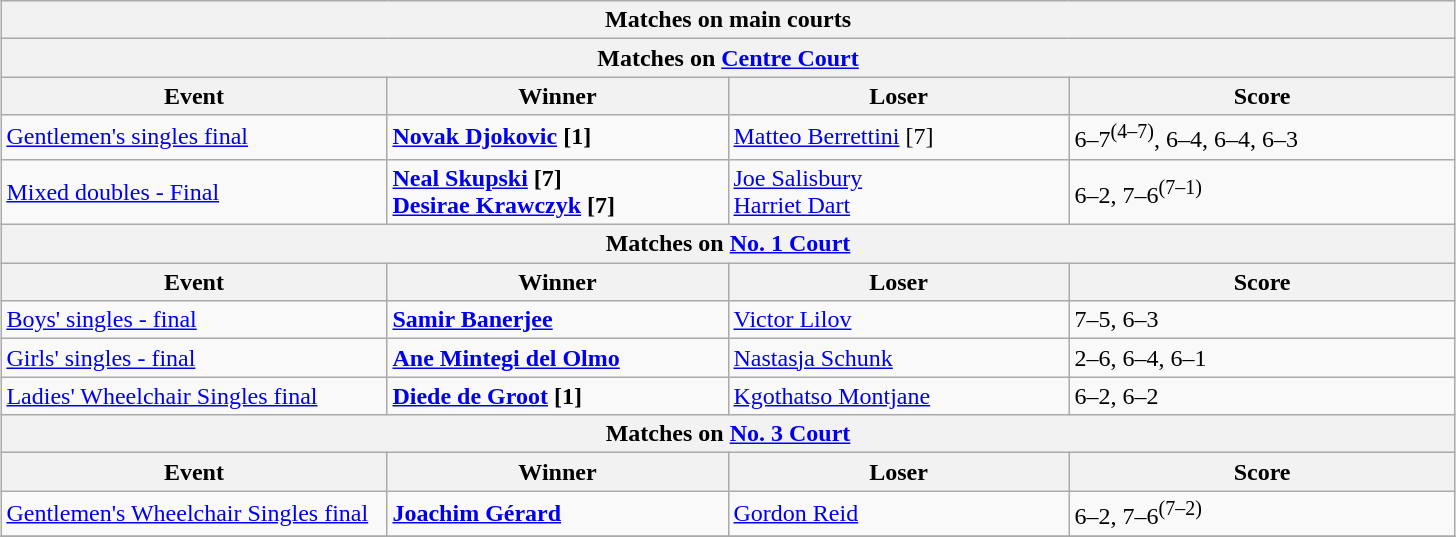<table class="wikitable collapsible uncollapsed" style="margin:auto;">
<tr>
<th colspan="4" style="white-space:nowrap;">Matches on main courts</th>
</tr>
<tr>
<th colspan="4">Matches on <a href='#'>Centre Court</a></th>
</tr>
<tr>
<th width="250">Event</th>
<th width="220">Winner</th>
<th width="220">Loser</th>
<th width="250">Score</th>
</tr>
<tr>
<td><a href='#'>Gentlemen's singles final</a></td>
<td> <strong><a href='#'>Novak Djokovic</a> [1]</strong></td>
<td> <a href='#'>Matteo Berrettini</a> [7]</td>
<td>6–7<sup>(4–7)</sup>, 6–4, 6–4, 6–3</td>
</tr>
<tr>
<td><a href='#'>Mixed doubles - Final</a></td>
<td> <strong><a href='#'>Neal Skupski</a> [7]</strong><br> <strong><a href='#'>Desirae Krawczyk</a> [7]</strong></td>
<td> <a href='#'>Joe Salisbury</a><br> <a href='#'>Harriet Dart</a></td>
<td>6–2, 7–6<sup>(7–1)</sup></td>
</tr>
<tr>
<th colspan="4">Matches on <a href='#'>No. 1 Court</a></th>
</tr>
<tr>
<th>Event</th>
<th>Winner</th>
<th>Loser</th>
<th>Score</th>
</tr>
<tr>
<td><a href='#'>Boys' singles - final</a></td>
<td> <strong><a href='#'>Samir Banerjee</a></strong></td>
<td> <a href='#'>Victor Lilov</a></td>
<td>7–5, 6–3</td>
</tr>
<tr>
<td><a href='#'>Girls' singles - final</a></td>
<td> <strong><a href='#'>Ane Mintegi del Olmo</a></strong></td>
<td> <a href='#'>Nastasja Schunk</a></td>
<td>2–6, 6–4, 6–1</td>
</tr>
<tr>
<td><a href='#'>Ladies' Wheelchair Singles final</a></td>
<td> <strong><a href='#'>Diede de Groot</a> [1]</strong></td>
<td> <a href='#'>Kgothatso Montjane</a></td>
<td>6–2, 6–2</td>
</tr>
<tr>
<th colspan="4">Matches on <a href='#'>No. 3 Court</a></th>
</tr>
<tr>
<th width="220">Event</th>
<th width="220">Winner</th>
<th width="220">Loser</th>
<th width="250">Score</th>
</tr>
<tr>
<td><a href='#'>Gentlemen's Wheelchair Singles final</a></td>
<td> <strong><a href='#'>Joachim Gérard</a></strong></td>
<td> <a href='#'>Gordon Reid</a></td>
<td>6–2, 7–6<sup>(7–2)</sup></td>
</tr>
<tr>
</tr>
</table>
